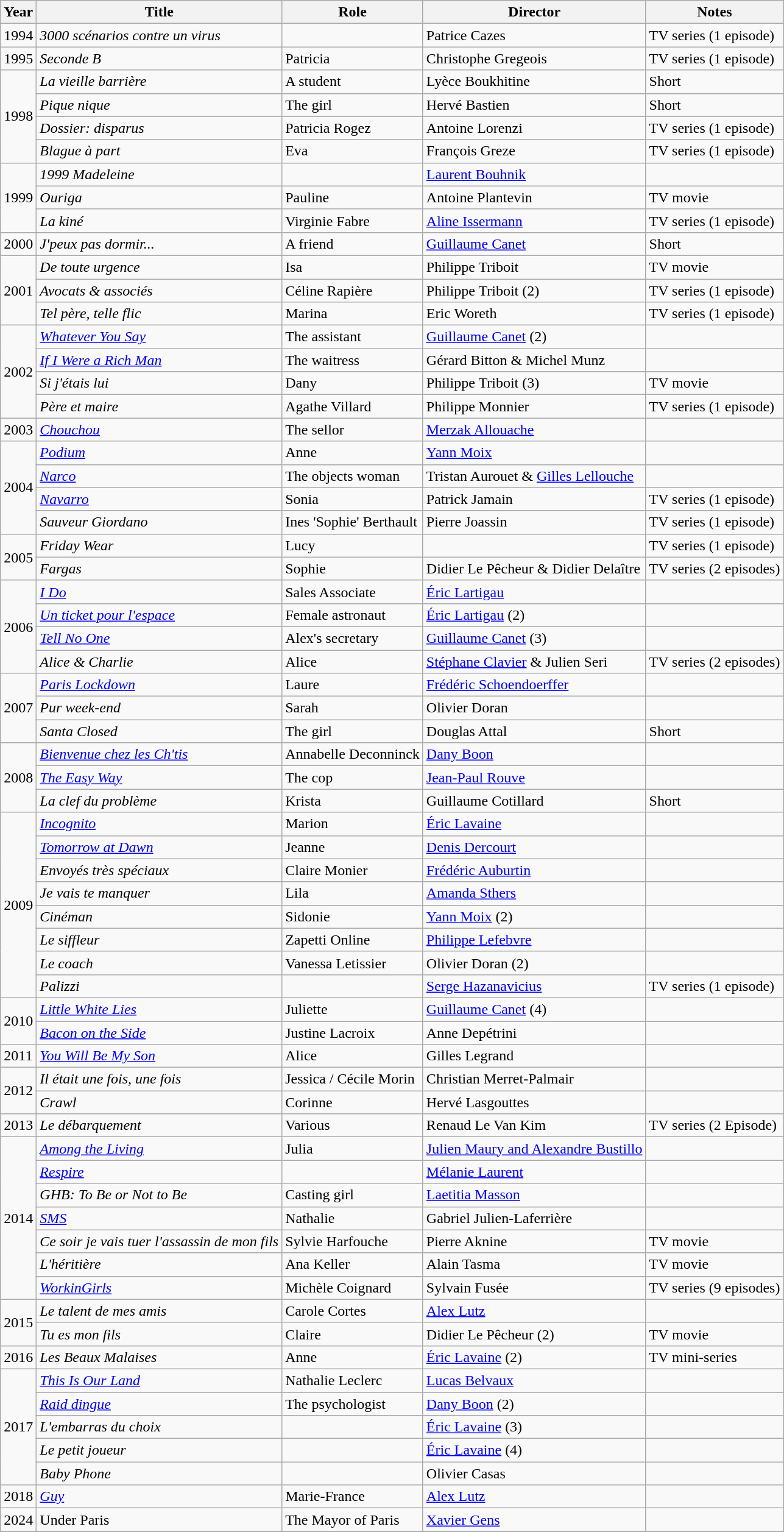<table class="wikitable">
<tr>
<th>Year</th>
<th>Title</th>
<th>Role</th>
<th>Director</th>
<th>Notes</th>
</tr>
<tr>
<td rowspan=1>1994</td>
<td><em>3000 scénarios contre un virus</em></td>
<td></td>
<td>Patrice Cazes</td>
<td>TV series (1 episode)</td>
</tr>
<tr>
<td rowspan=1>1995</td>
<td><em>Seconde B</em></td>
<td>Patricia</td>
<td>Christophe Gregeois</td>
<td>TV series (1 episode)</td>
</tr>
<tr>
<td rowspan=4>1998</td>
<td><em>La vieille barrière</em></td>
<td>A student</td>
<td>Lyèce Boukhitine</td>
<td>Short</td>
</tr>
<tr>
<td><em>Pique nique</em></td>
<td>The girl</td>
<td>Hervé Bastien</td>
<td>Short</td>
</tr>
<tr>
<td><em>Dossier: disparus</em></td>
<td>Patricia Rogez</td>
<td>Antoine Lorenzi</td>
<td>TV series (1 episode)</td>
</tr>
<tr>
<td><em>Blague à part</em></td>
<td>Eva</td>
<td>François Greze</td>
<td>TV series (1 episode)</td>
</tr>
<tr>
<td rowspan=3>1999</td>
<td><em>1999 Madeleine</em></td>
<td></td>
<td><a href='#'>Laurent Bouhnik</a></td>
<td></td>
</tr>
<tr>
<td><em>Ouriga</em></td>
<td>Pauline</td>
<td>Antoine Plantevin</td>
<td>TV movie</td>
</tr>
<tr>
<td><em>La kiné</em></td>
<td>Virginie Fabre</td>
<td><a href='#'>Aline Issermann</a></td>
<td>TV series (1 episode)</td>
</tr>
<tr>
<td rowspan=1>2000</td>
<td><em>J'peux pas dormir...</em></td>
<td>A friend</td>
<td><a href='#'>Guillaume Canet</a></td>
<td>Short</td>
</tr>
<tr>
<td rowspan=3>2001</td>
<td><em>De toute urgence</em></td>
<td>Isa</td>
<td>Philippe Triboit</td>
<td>TV movie</td>
</tr>
<tr>
<td><em>Avocats & associés</em></td>
<td>Céline Rapière</td>
<td>Philippe Triboit (2)</td>
<td>TV series (1 episode)</td>
</tr>
<tr>
<td><em>Tel père, telle flic</em></td>
<td>Marina</td>
<td>Eric Woreth</td>
<td>TV series (1 episode)</td>
</tr>
<tr>
<td rowspan=4>2002</td>
<td><em><a href='#'>Whatever You Say</a></em></td>
<td>The assistant</td>
<td><a href='#'>Guillaume Canet</a> (2)</td>
<td></td>
</tr>
<tr>
<td><em><a href='#'>If I Were a Rich Man</a></em></td>
<td>The waitress</td>
<td>Gérard Bitton & Michel Munz</td>
<td></td>
</tr>
<tr>
<td><em>Si j'étais lui</em></td>
<td>Dany</td>
<td>Philippe Triboit (3)</td>
<td>TV movie</td>
</tr>
<tr>
<td><em>Père et maire</em></td>
<td>Agathe Villard</td>
<td>Philippe Monnier</td>
<td>TV series (1 episode)</td>
</tr>
<tr>
<td rowspan=1>2003</td>
<td><em><a href='#'>Chouchou</a></em></td>
<td>The sellor</td>
<td><a href='#'>Merzak Allouache</a></td>
<td></td>
</tr>
<tr>
<td rowspan=4>2004</td>
<td><em><a href='#'>Podium</a></em></td>
<td>Anne</td>
<td><a href='#'>Yann Moix</a></td>
<td></td>
</tr>
<tr>
<td><em><a href='#'>Narco</a></em></td>
<td>The objects woman</td>
<td>Tristan Aurouet & <a href='#'>Gilles Lellouche</a></td>
<td></td>
</tr>
<tr>
<td><em><a href='#'>Navarro</a></em></td>
<td>Sonia</td>
<td>Patrick Jamain</td>
<td>TV series (1 episode)</td>
</tr>
<tr>
<td><em>Sauveur Giordano</em></td>
<td>Ines 'Sophie' Berthault</td>
<td>Pierre Joassin</td>
<td>TV series (1 episode)</td>
</tr>
<tr>
<td rowspan=2>2005</td>
<td><em>Friday Wear</em></td>
<td>Lucy</td>
<td></td>
<td>TV series (1 episode)</td>
</tr>
<tr>
<td><em>Fargas</em></td>
<td>Sophie</td>
<td>Didier Le Pêcheur & Didier Delaître</td>
<td>TV series (2 episodes)</td>
</tr>
<tr>
<td rowspan=4>2006</td>
<td><em><a href='#'>I Do</a></em></td>
<td>Sales Associate</td>
<td><a href='#'>Éric Lartigau</a></td>
<td></td>
</tr>
<tr>
<td><em><a href='#'>Un ticket pour l'espace</a></em></td>
<td>Female astronaut</td>
<td><a href='#'>Éric Lartigau</a> (2)</td>
<td></td>
</tr>
<tr>
<td><em><a href='#'>Tell No One</a></em></td>
<td>Alex's secretary</td>
<td><a href='#'>Guillaume Canet</a> (3)</td>
<td></td>
</tr>
<tr>
<td><em>Alice & Charlie</em></td>
<td>Alice</td>
<td><a href='#'>Stéphane Clavier</a> & Julien Seri</td>
<td>TV series (2 episodes)</td>
</tr>
<tr>
<td rowspan=3>2007</td>
<td><em><a href='#'>Paris Lockdown</a></em></td>
<td>Laure</td>
<td><a href='#'>Frédéric Schoendoerffer</a></td>
<td></td>
</tr>
<tr>
<td><em>Pur week-end</em></td>
<td>Sarah</td>
<td>Olivier Doran</td>
<td></td>
</tr>
<tr>
<td><em>Santa Closed</em></td>
<td>The girl</td>
<td>Douglas Attal</td>
<td>Short</td>
</tr>
<tr>
<td rowspan=3>2008</td>
<td><em><a href='#'>Bienvenue chez les Ch'tis</a></em></td>
<td>Annabelle Deconninck</td>
<td><a href='#'>Dany Boon</a></td>
<td></td>
</tr>
<tr>
<td><em><a href='#'>The Easy Way</a></em></td>
<td>The cop</td>
<td><a href='#'>Jean-Paul Rouve</a></td>
<td></td>
</tr>
<tr>
<td><em>La clef du problème</em></td>
<td>Krista</td>
<td>Guillaume Cotillard</td>
<td>Short</td>
</tr>
<tr>
<td rowspan=8>2009</td>
<td><em><a href='#'>Incognito</a></em></td>
<td>Marion</td>
<td><a href='#'>Éric Lavaine</a></td>
<td></td>
</tr>
<tr>
<td><em><a href='#'>Tomorrow at Dawn</a></em></td>
<td>Jeanne</td>
<td><a href='#'>Denis Dercourt</a></td>
<td></td>
</tr>
<tr>
<td><em>Envoyés très spéciaux</em></td>
<td>Claire Monier</td>
<td><a href='#'>Frédéric Auburtin</a></td>
<td></td>
</tr>
<tr>
<td><em>Je vais te manquer</em></td>
<td>Lila</td>
<td><a href='#'>Amanda Sthers</a></td>
<td></td>
</tr>
<tr>
<td><em>Cinéman</em></td>
<td>Sidonie</td>
<td><a href='#'>Yann Moix</a> (2)</td>
<td></td>
</tr>
<tr>
<td><em>Le siffleur</em></td>
<td>Zapetti Online</td>
<td><a href='#'>Philippe Lefebvre</a></td>
<td></td>
</tr>
<tr>
<td><em>Le coach</em></td>
<td>Vanessa Letissier</td>
<td>Olivier Doran (2)</td>
<td></td>
</tr>
<tr>
<td><em>Palizzi</em></td>
<td></td>
<td><a href='#'>Serge Hazanavicius</a></td>
<td>TV series (1 episode)</td>
</tr>
<tr>
<td rowspan=2>2010</td>
<td><em><a href='#'>Little White Lies</a></em></td>
<td>Juliette</td>
<td><a href='#'>Guillaume Canet</a> (4)</td>
<td></td>
</tr>
<tr>
<td><em><a href='#'>Bacon on the Side</a></em></td>
<td>Justine Lacroix</td>
<td>Anne Depétrini</td>
<td></td>
</tr>
<tr>
<td rowspan=1>2011</td>
<td><em><a href='#'>You Will Be My Son</a></em></td>
<td>Alice</td>
<td>Gilles Legrand</td>
<td></td>
</tr>
<tr>
<td rowspan=2>2012</td>
<td><em>Il était une fois, une fois</em></td>
<td>Jessica / Cécile Morin</td>
<td>Christian Merret-Palmair</td>
<td></td>
</tr>
<tr>
<td><em>Crawl</em></td>
<td>Corinne</td>
<td>Hervé Lasgouttes</td>
<td></td>
</tr>
<tr>
<td rowspan=1>2013</td>
<td><em>Le débarquement</em></td>
<td>Various</td>
<td>Renaud Le Van Kim</td>
<td>TV series (2 Episode)</td>
</tr>
<tr>
<td rowspan=7>2014</td>
<td><em><a href='#'>Among the Living</a></em></td>
<td>Julia</td>
<td><a href='#'>Julien Maury and Alexandre Bustillo</a></td>
<td></td>
</tr>
<tr>
<td><em><a href='#'>Respire</a></em></td>
<td></td>
<td><a href='#'>Mélanie Laurent</a></td>
<td></td>
</tr>
<tr>
<td><em>GHB: To Be or Not to Be</em></td>
<td>Casting girl</td>
<td><a href='#'>Laetitia Masson</a></td>
<td></td>
</tr>
<tr>
<td><em><a href='#'>SMS</a></em></td>
<td>Nathalie</td>
<td>Gabriel Julien-Laferrière</td>
<td></td>
</tr>
<tr>
<td><em>Ce soir je vais tuer l'assassin de mon fils</em></td>
<td>Sylvie Harfouche</td>
<td>Pierre Aknine</td>
<td>TV movie</td>
</tr>
<tr>
<td><em>L'héritière</em></td>
<td>Ana Keller</td>
<td>Alain Tasma</td>
<td>TV movie</td>
</tr>
<tr>
<td><em><a href='#'>WorkinGirls</a></em></td>
<td>Michèle Coignard</td>
<td>Sylvain Fusée</td>
<td>TV series (9 episodes)</td>
</tr>
<tr>
<td rowspan=2>2015</td>
<td><em>Le talent de mes amis</em></td>
<td>Carole Cortes</td>
<td><a href='#'>Alex Lutz</a></td>
<td></td>
</tr>
<tr>
<td><em>Tu es mon fils</em></td>
<td>Claire</td>
<td>Didier Le Pêcheur (2)</td>
<td>TV movie</td>
</tr>
<tr>
<td rowspan=1>2016</td>
<td><em>Les Beaux Malaises</em></td>
<td>Anne</td>
<td><a href='#'>Éric Lavaine</a> (2)</td>
<td>TV mini-series</td>
</tr>
<tr>
<td rowspan=5>2017</td>
<td><em><a href='#'>This Is Our Land</a></em></td>
<td>Nathalie Leclerc</td>
<td><a href='#'>Lucas Belvaux</a></td>
<td></td>
</tr>
<tr>
<td><em><a href='#'>Raid dingue</a></em></td>
<td>The psychologist</td>
<td><a href='#'>Dany Boon</a> (2)</td>
<td></td>
</tr>
<tr>
<td><em>L'embarras du choix</em></td>
<td></td>
<td><a href='#'>Éric Lavaine</a> (3)</td>
<td></td>
</tr>
<tr>
<td><em>Le petit joueur</em></td>
<td></td>
<td><a href='#'>Éric Lavaine</a> (4)</td>
<td></td>
</tr>
<tr>
<td><em>Baby Phone</em></td>
<td></td>
<td>Olivier Casas</td>
<td></td>
</tr>
<tr>
<td>2018</td>
<td><em><a href='#'>Guy</a></em></td>
<td>Marie-France</td>
<td><a href='#'>Alex Lutz</a></td>
<td></td>
</tr>
<tr>
<td>2024</td>
<td>Under Paris</td>
<td>The Mayor of Paris</td>
<td><a href='#'>Xavier Gens</a></td>
<td></td>
</tr>
<tr>
</tr>
</table>
